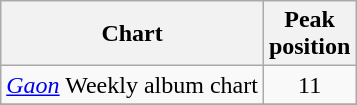<table class="wikitable sortable">
<tr>
<th>Chart</th>
<th>Peak<br>position</th>
</tr>
<tr>
<td><em><a href='#'>Gaon</a></em> Weekly album chart</td>
<td align="center">11</td>
</tr>
<tr>
</tr>
</table>
